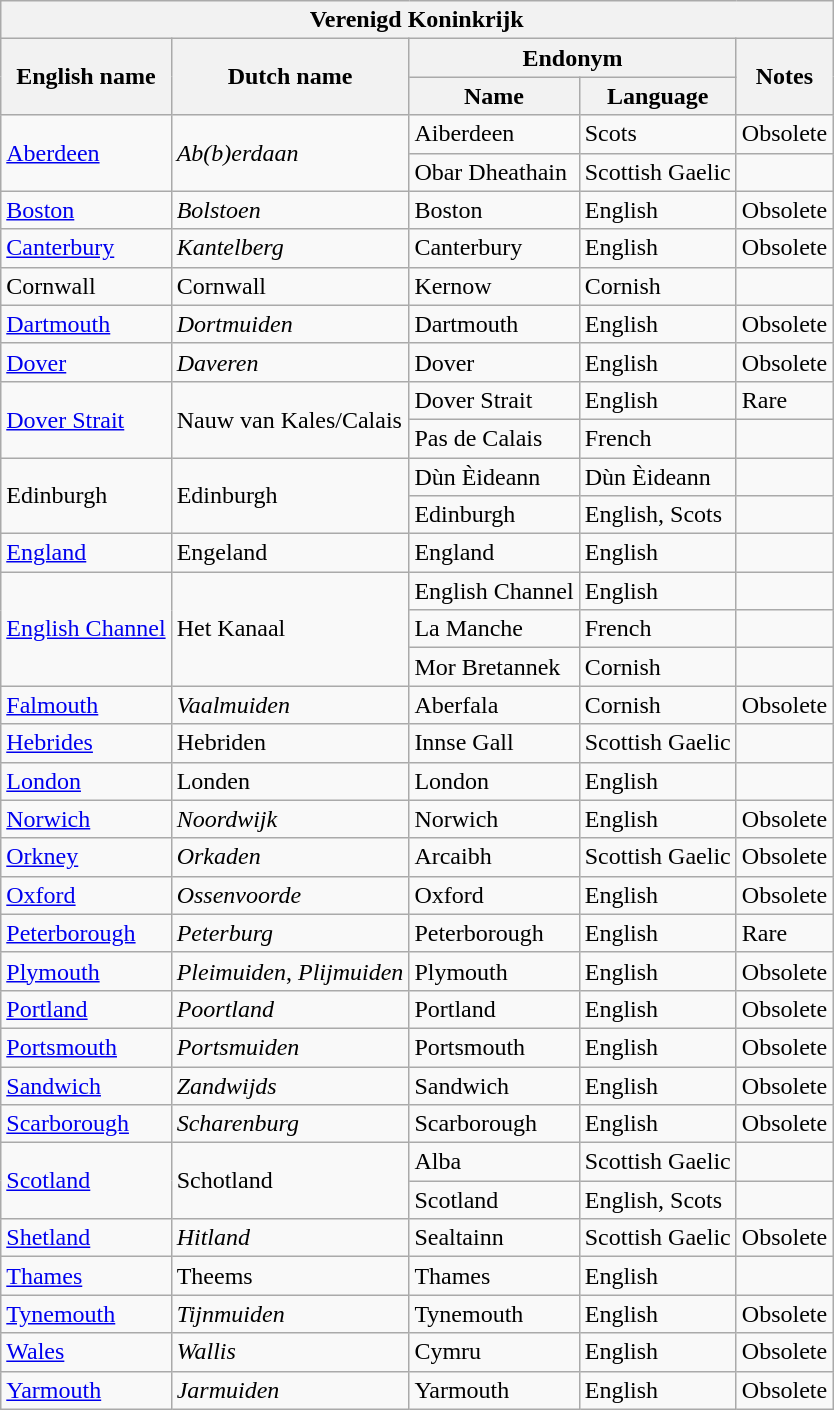<table class="wikitable sortable">
<tr>
<th colspan="5"> Verenigd Koninkrijk</th>
</tr>
<tr>
<th rowspan="2">English name</th>
<th rowspan="2">Dutch name</th>
<th colspan="2">Endonym</th>
<th rowspan="2">Notes</th>
</tr>
<tr>
<th>Name</th>
<th>Language</th>
</tr>
<tr>
<td rowspan="2"><a href='#'>Aberdeen</a></td>
<td rowspan="2"><em>Ab(b)erdaan</em></td>
<td>Aiberdeen</td>
<td>Scots</td>
<td>Obsolete</td>
</tr>
<tr>
<td>Obar Dheathain</td>
<td>Scottish Gaelic</td>
<td></td>
</tr>
<tr>
<td><a href='#'>Boston</a></td>
<td><em>Bolstoen</em></td>
<td>Boston</td>
<td>English</td>
<td>Obsolete</td>
</tr>
<tr>
<td><a href='#'>Canterbury</a></td>
<td><em>Kantelberg</em></td>
<td>Canterbury</td>
<td>English</td>
<td>Obsolete</td>
</tr>
<tr>
<td>Cornwall</td>
<td>Cornwall</td>
<td>Kernow</td>
<td>Cornish</td>
<td></td>
</tr>
<tr>
<td><a href='#'>Dartmouth</a></td>
<td><em>Dortmuiden</em></td>
<td>Dartmouth</td>
<td>English</td>
<td>Obsolete</td>
</tr>
<tr>
<td><a href='#'>Dover</a></td>
<td><em>Daveren</em></td>
<td>Dover</td>
<td>English</td>
<td>Obsolete</td>
</tr>
<tr>
<td rowspan="2"><a href='#'>Dover Strait</a></td>
<td rowspan="2">Nauw van Kales/Calais</td>
<td>Dover Strait</td>
<td>English</td>
<td>Rare</td>
</tr>
<tr>
<td>Pas de Calais</td>
<td>French</td>
<td></td>
</tr>
<tr>
<td rowspan="2">Edinburgh</td>
<td rowspan="2">Edinburgh</td>
<td>Dùn Èideann</td>
<td>Dùn Èideann</td>
<td></td>
</tr>
<tr>
<td>Edinburgh</td>
<td>English, Scots</td>
<td></td>
</tr>
<tr>
<td><a href='#'>England</a></td>
<td>Engeland</td>
<td>England</td>
<td>English</td>
<td></td>
</tr>
<tr>
<td rowspan="3"><a href='#'>English Channel</a></td>
<td rowspan="3">Het Kanaal</td>
<td>English Channel</td>
<td>English</td>
<td></td>
</tr>
<tr>
<td>La Manche</td>
<td>French</td>
<td></td>
</tr>
<tr>
<td>Mor Bretannek</td>
<td>Cornish</td>
<td></td>
</tr>
<tr>
<td><a href='#'>Falmouth</a></td>
<td><em>Vaalmuiden</em></td>
<td>Aberfala</td>
<td>Cornish</td>
<td>Obsolete</td>
</tr>
<tr>
<td><a href='#'>Hebrides</a></td>
<td>Hebriden</td>
<td>Innse Gall</td>
<td>Scottish Gaelic</td>
<td></td>
</tr>
<tr>
<td><a href='#'>London</a></td>
<td>Londen</td>
<td>London</td>
<td>English</td>
<td></td>
</tr>
<tr>
<td><a href='#'>Norwich</a></td>
<td><em>Noordwijk</em></td>
<td>Norwich</td>
<td>English</td>
<td>Obsolete</td>
</tr>
<tr>
<td><a href='#'>Orkney</a></td>
<td><em>Orkaden</em></td>
<td>Arcaibh</td>
<td>Scottish Gaelic</td>
<td>Obsolete</td>
</tr>
<tr>
<td><a href='#'>Oxford</a></td>
<td><em>Ossenvoorde</em></td>
<td>Oxford</td>
<td>English</td>
<td>Obsolete</td>
</tr>
<tr>
<td><a href='#'>Peterborough</a></td>
<td><em>Peterburg</em></td>
<td>Peterborough</td>
<td>English</td>
<td>Rare</td>
</tr>
<tr>
<td><a href='#'>Plymouth</a></td>
<td><em>Pleimuiden</em>, <em>Plijmuiden</em></td>
<td>Plymouth</td>
<td>English</td>
<td>Obsolete</td>
</tr>
<tr>
<td><a href='#'>Portland</a></td>
<td><em>Poortland</em></td>
<td>Portland</td>
<td>English</td>
<td>Obsolete</td>
</tr>
<tr>
<td><a href='#'>Portsmouth</a></td>
<td><em>Portsmuiden</em></td>
<td>Portsmouth</td>
<td>English</td>
<td>Obsolete</td>
</tr>
<tr>
<td><a href='#'>Sandwich</a></td>
<td><em>Zandwijds</em></td>
<td>Sandwich</td>
<td>English</td>
<td>Obsolete</td>
</tr>
<tr>
<td><a href='#'>Scarborough</a></td>
<td><em>Scharenburg</em></td>
<td>Scarborough</td>
<td>English</td>
<td>Obsolete</td>
</tr>
<tr>
<td rowspan="2"><a href='#'>Scotland</a></td>
<td rowspan="2">Schotland</td>
<td>Alba</td>
<td>Scottish Gaelic</td>
<td></td>
</tr>
<tr>
<td>Scotland</td>
<td>English, Scots</td>
<td></td>
</tr>
<tr>
<td><a href='#'>Shetland</a></td>
<td><em>Hitland</em></td>
<td>Sealtainn</td>
<td>Scottish Gaelic</td>
<td>Obsolete</td>
</tr>
<tr>
<td><a href='#'>Thames</a></td>
<td>Theems</td>
<td>Thames</td>
<td>English</td>
<td></td>
</tr>
<tr>
<td><a href='#'>Tynemouth</a></td>
<td><em>Tijnmuiden</em></td>
<td>Tynemouth</td>
<td>English</td>
<td>Obsolete</td>
</tr>
<tr>
<td><a href='#'>Wales</a></td>
<td><em>Wallis</em></td>
<td>Cymru</td>
<td>English</td>
<td>Obsolete</td>
</tr>
<tr>
<td><a href='#'>Yarmouth</a></td>
<td><em>Jarmuiden</em></td>
<td>Yarmouth</td>
<td>English</td>
<td>Obsolete</td>
</tr>
</table>
